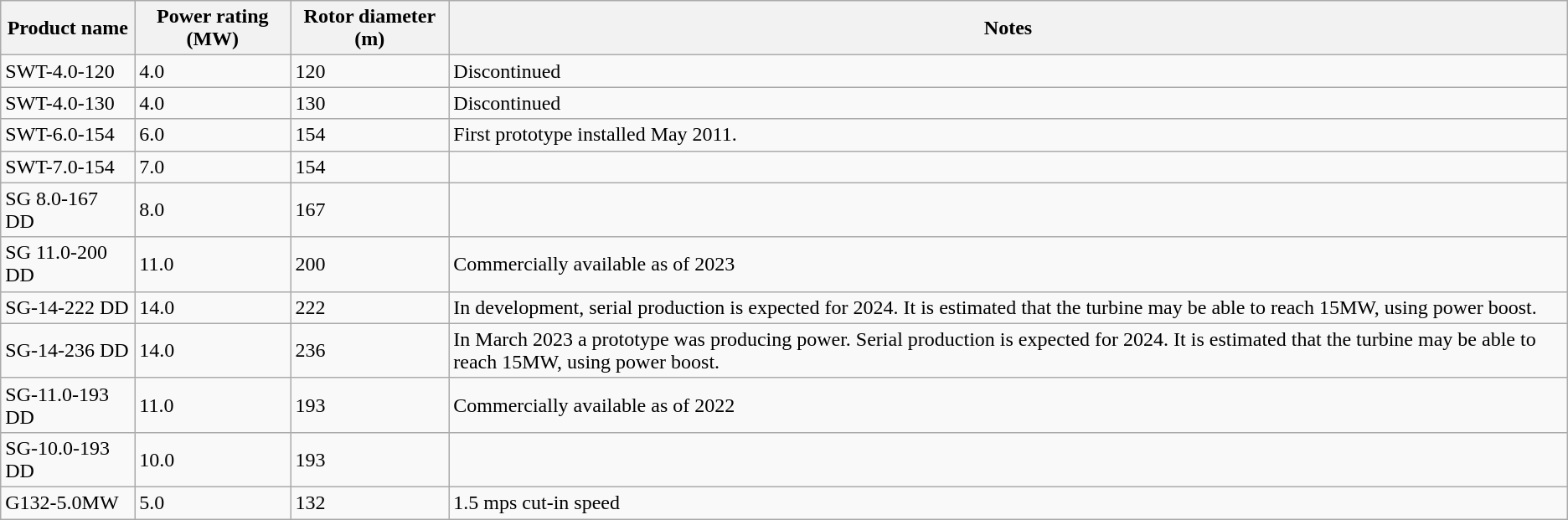<table class="wikitable">
<tr>
<th>Product name</th>
<th>Power rating (MW)</th>
<th>Rotor diameter (m)</th>
<th>Notes</th>
</tr>
<tr>
<td>SWT-4.0-120</td>
<td>4.0</td>
<td>120</td>
<td>Discontinued</td>
</tr>
<tr>
<td>SWT-4.0-130</td>
<td>4.0</td>
<td>130</td>
<td>Discontinued</td>
</tr>
<tr>
<td>SWT-6.0-154</td>
<td>6.0</td>
<td>154</td>
<td>First prototype installed May 2011.</td>
</tr>
<tr>
<td>SWT-7.0-154</td>
<td>7.0</td>
<td>154</td>
<td></td>
</tr>
<tr>
<td>SG 8.0-167 DD</td>
<td>8.0</td>
<td>167</td>
<td></td>
</tr>
<tr>
<td>SG 11.0-200 DD</td>
<td>11.0</td>
<td>200</td>
<td>Commercially available as of 2023</td>
</tr>
<tr>
<td>SG-14-222 DD</td>
<td>14.0</td>
<td>222</td>
<td>In development, serial production is expected for 2024. It is estimated that the turbine may be able to reach 15MW, using power boost.</td>
</tr>
<tr>
<td>SG-14-236 DD</td>
<td>14.0</td>
<td>236</td>
<td>In March 2023 a prototype was producing power. Serial production is expected for 2024. It is estimated that the turbine may be able to reach 15MW, using power boost.</td>
</tr>
<tr>
<td>SG-11.0-193 DD</td>
<td>11.0</td>
<td>193</td>
<td>Commercially available as of 2022 </td>
</tr>
<tr>
<td>SG-10.0-193 DD</td>
<td>10.0</td>
<td>193</td>
<td></td>
</tr>
<tr>
<td>G132-5.0MW</td>
<td>5.0</td>
<td>132</td>
<td>1.5 mps cut-in speed</td>
</tr>
</table>
